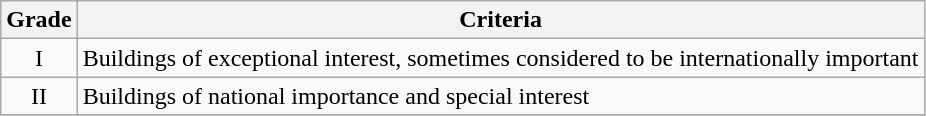<table class="wikitable" border="1">
<tr>
<th>Grade</th>
<th>Criteria</th>
</tr>
<tr>
<td align="center" >I</td>
<td>Buildings of exceptional interest, sometimes considered to be internationally important</td>
</tr>
<tr>
<td align="center" >II</td>
<td>Buildings of national importance and special interest</td>
</tr>
<tr>
</tr>
</table>
